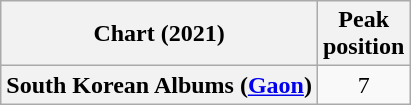<table class="wikitable sortable plainrowheaders" style="text-align:center">
<tr>
<th scope="col">Chart (2021)</th>
<th scope="col">Peak<br>position</th>
</tr>
<tr>
<th scope="row">South Korean Albums (<a href='#'>Gaon</a>)</th>
<td>7</td>
</tr>
</table>
